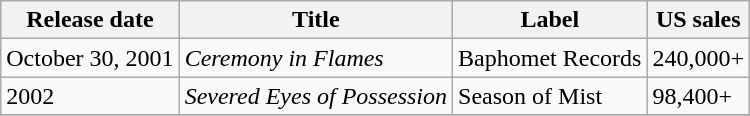<table class="wikitable">
<tr>
<th>Release date</th>
<th>Title</th>
<th>Label</th>
<th>US sales</th>
</tr>
<tr>
<td>October 30, 2001</td>
<td><em>Ceremony in Flames</em></td>
<td>Baphomet Records</td>
<td>240,000+</td>
</tr>
<tr>
<td>2002</td>
<td><em>Severed Eyes of Possession</em></td>
<td>Season of Mist</td>
<td>98,400+</td>
</tr>
<tr>
</tr>
</table>
